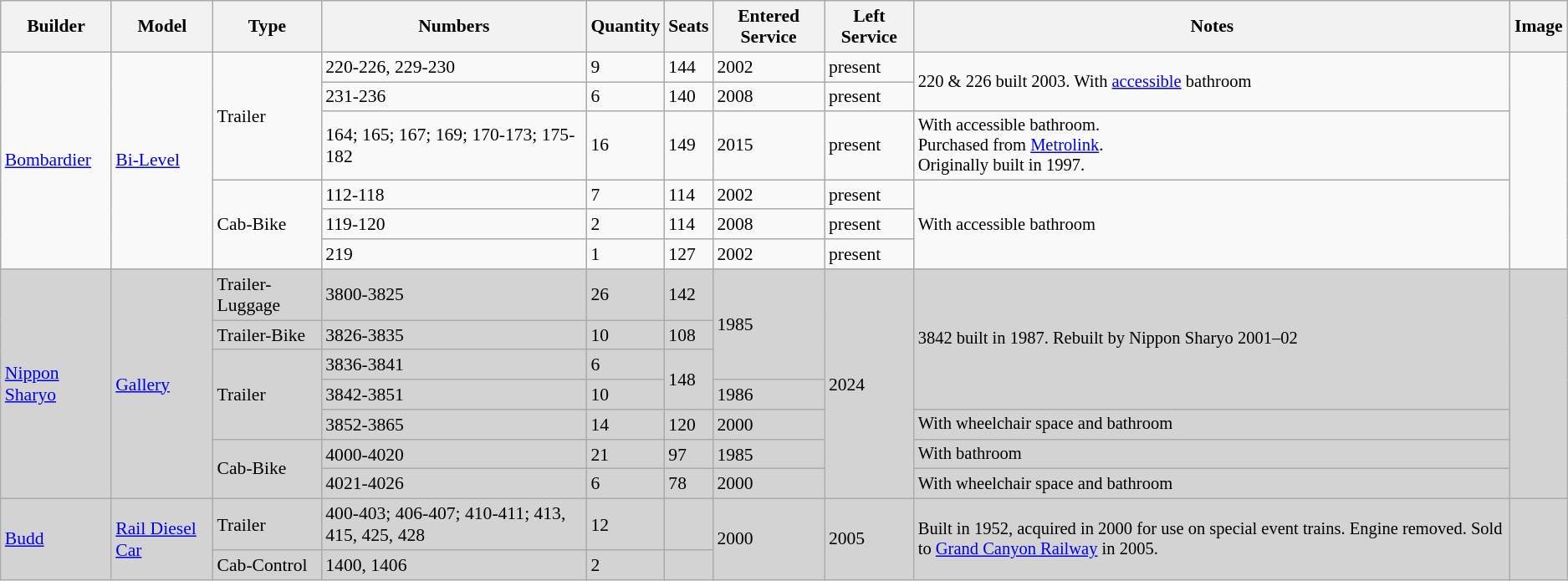<table class="wikitable sortable" style="font-size:90%;">
<tr>
<th>Builder</th>
<th>Model</th>
<th>Type</th>
<th>Numbers</th>
<th>Quantity</th>
<th>Seats</th>
<th>Entered Service</th>
<th>Left Service</th>
<th>Notes</th>
<th class="unsortable">Image</th>
</tr>
<tr>
<td rowspan=6><a href='#'>Bombardier</a></td>
<td rowspan=6><a href='#'>Bi-Level</a></td>
<td rowspan=3>Trailer</td>
<td>220-226, 229-230</td>
<td>9</td>
<td>144</td>
<td>2002</td>
<td>present</td>
<td rowspan=2 style="font-size:95%;">220 & 226 built 2003. With <a href='#'>accessible</a> bathroom</td>
<td rowspan=6></td>
</tr>
<tr>
<td>231-236</td>
<td>6</td>
<td>140</td>
<td>2008</td>
<td>present</td>
</tr>
<tr>
<td>164; 165; 167; 169; 170-173; 175-182</td>
<td>16</td>
<td>149</td>
<td>2015</td>
<td>present</td>
<td style="font-size:95%;">With accessible bathroom.<br>Purchased from <a href='#'>Metrolink</a>.<br>Originally built in 1997.</td>
</tr>
<tr>
<td rowspan=3>Cab-Bike</td>
<td>112-118</td>
<td>7</td>
<td>114</td>
<td rowspan=1>2002</td>
<td rowspan=1>present</td>
<td rowspan=3 style="font-size:95%;">With accessible bathroom</td>
</tr>
<tr>
<td>119-120</td>
<td>2</td>
<td>114</td>
<td>2008</td>
<td>present</td>
</tr>
<tr>
<td>219</td>
<td>1</td>
<td>127</td>
<td>2002</td>
<td>present</td>
</tr>
<tr style="background: #D3D3D3;">
<td rowspan=7><a href='#'>Nippon Sharyo</a></td>
<td rowspan=7><a href='#'>Gallery</a></td>
<td>Trailer-Luggage</td>
<td>3800-3825</td>
<td>26</td>
<td>142</td>
<td rowspan=3>1985</td>
<td rowspan=7>2024</td>
<td rowspan=4 style="font-size:95%;">3842 built in 1987. Rebuilt by Nippon Sharyo 2001–02</td>
<td rowspan=7></td>
</tr>
<tr style="background: #D3D3D3;">
<td>Trailer-Bike</td>
<td>3826-3835</td>
<td>10</td>
<td>108</td>
</tr>
<tr style="background: #D3D3D3;">
<td rowspan=3>Trailer</td>
<td>3836-3841</td>
<td>6</td>
<td rowspan=2>148</td>
</tr>
<tr style="background: #D3D3D3;">
<td>3842-3851</td>
<td>10</td>
<td>1986</td>
</tr>
<tr style="background: #D3D3D3;">
<td>3852-3865</td>
<td>14</td>
<td>120</td>
<td>2000</td>
<td style="font-size:95%;">With wheelchair space and bathroom</td>
</tr>
<tr style="background: #D3D3D3;">
<td rowspan=2>Cab-Bike</td>
<td>4000-4020</td>
<td>21</td>
<td>97</td>
<td>1985</td>
<td style="font-size:95%;">With bathroom</td>
</tr>
<tr style="background: #D3D3D3;">
<td>4021-4026</td>
<td>6</td>
<td>78</td>
<td>2000</td>
<td style="font-size:95%;">With wheelchair space and bathroom</td>
</tr>
<tr style="background: #D3D3D3;">
<td rowspan=2><a href='#'>Budd</a></td>
<td rowspan=2><a href='#'>Rail Diesel Car</a></td>
<td>Trailer</td>
<td>400-403; 406-407; 410-411; 413, 415, 425, 428</td>
<td>12</td>
<td></td>
<td rowspan=2>2000</td>
<td rowspan=2>2005</td>
<td rowspan=2 style="font-size:95%;">Built in 1952, acquired in 2000 for use on special event trains. Engine removed. Sold to <a href='#'>Grand Canyon Railway</a> in 2005.</td>
<td rowspan=2></td>
</tr>
<tr style="background: #D3D3D3;">
<td>Cab-Control</td>
<td>1400, 1406</td>
<td>2</td>
<td></td>
</tr>
</table>
